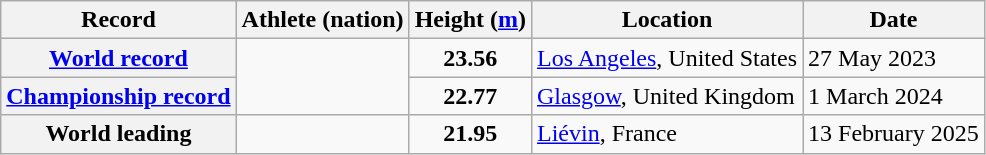<table class="wikitable">
<tr>
<th scope="col">Record</th>
<th scope="col">Athlete (nation)</th>
<th scope="col">Height (<a href='#'>m</a>)</th>
<th scope="col">Location</th>
<th scope="col">Date</th>
</tr>
<tr>
<th scope="row"><a href='#'>World record</a></th>
<td rowspan="2"></td>
<td align="center"><strong>23.56</strong></td>
<td><a href='#'>Los Angeles</a>, United States</td>
<td>27 May 2023</td>
</tr>
<tr>
<th scope="row"><a href='#'>Championship record</a></th>
<td align="center"><strong>22.77</strong></td>
<td><a href='#'>Glasgow</a>, United Kingdom</td>
<td>1 March 2024</td>
</tr>
<tr>
<th scope="row">World leading</th>
<td></td>
<td align="center"><strong>21.95</strong></td>
<td><a href='#'>Liévin</a>, France</td>
<td>13 February 2025</td>
</tr>
</table>
